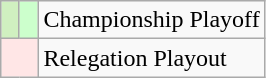<table class="wikitable">
<tr>
<td width=5px bgcolor=#D0F0C0></td>
<td width=5px bgcolor=#ccffcc></td>
<td>Championship Playoff</td>
</tr>
<tr>
<td colspan=2 width=10px bgcolor=#FFE6E6></td>
<td>Relegation Playout</td>
</tr>
</table>
